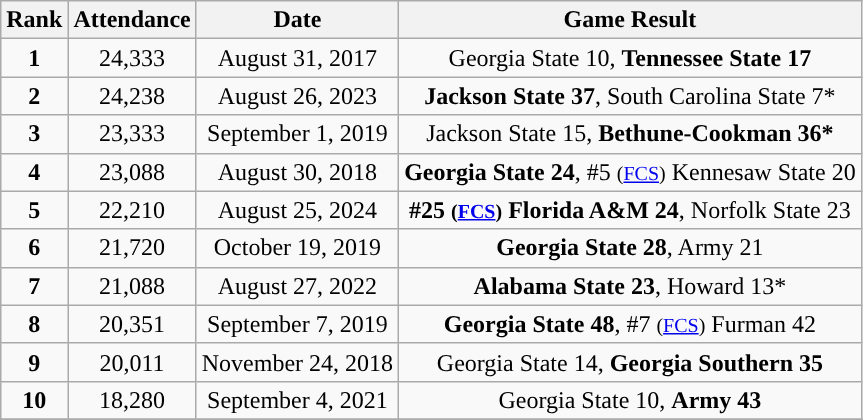<table class="wikitable">
<tr>
<th>Rank</th>
<th>Attendance</th>
<th>Date</th>
<th>Game Result</th>
</tr>
<tr align="center">
<td><strong>1</strong></td>
<td>24,333</td>
<td>August 31, 2017</td>
<td>Georgia State 10, <strong>Tennessee State 17</strong></td>
</tr>
<tr align="center">
<td><strong>2</strong></td>
<td>24,238</td>
<td>August 26, 2023</td>
<td><strong>Jackson State 37</strong>, South Carolina State 7*</td>
</tr>
<tr align="center">
<td><strong>3</strong></td>
<td>23,333</td>
<td>September 1, 2019</td>
<td>Jackson State 15, <strong>Bethune-Cookman 36*</strong></td>
</tr>
<tr align="center">
<td><strong>4</strong></td>
<td>23,088</td>
<td>August 30, 2018</td>
<td><strong>Georgia State 24</strong>, #5 <small>(<a href='#'>FCS</a>)</small> Kennesaw State 20</td>
</tr>
<tr align="center">
<td><strong>5</strong></td>
<td>22,210</td>
<td>August 25, 2024</td>
<td><strong> #25 <small>(<a href='#'>FCS</a>)</small> Florida A&M 24</strong>, Norfolk State 23</td>
</tr>
<tr align="center">
<td><strong>6</strong></td>
<td>21,720</td>
<td>October 19, 2019</td>
<td><strong>Georgia State 28</strong>, Army 21</td>
</tr>
<tr align="center">
<td><strong>7</strong></td>
<td>21,088</td>
<td>August 27, 2022</td>
<td><strong>Alabama State 23</strong>, Howard 13*</td>
</tr>
<tr align="center">
<td><strong>8</strong></td>
<td>20,351</td>
<td>September 7, 2019</td>
<td><strong>Georgia State 48</strong>, #7 <small>(<a href='#'>FCS</a>)</small> Furman 42</td>
</tr>
<tr align="center">
<td><strong>9</strong></td>
<td>20,011</td>
<td>November 24, 2018</td>
<td>Georgia State 14, <strong>Georgia Southern 35</strong></td>
</tr>
<tr align="center">
<td><strong>10</strong></td>
<td>18,280</td>
<td>September 4, 2021</td>
<td>Georgia State 10, <strong>Army 43</strong></td>
</tr>
<tr align="center">
</tr>
</table>
